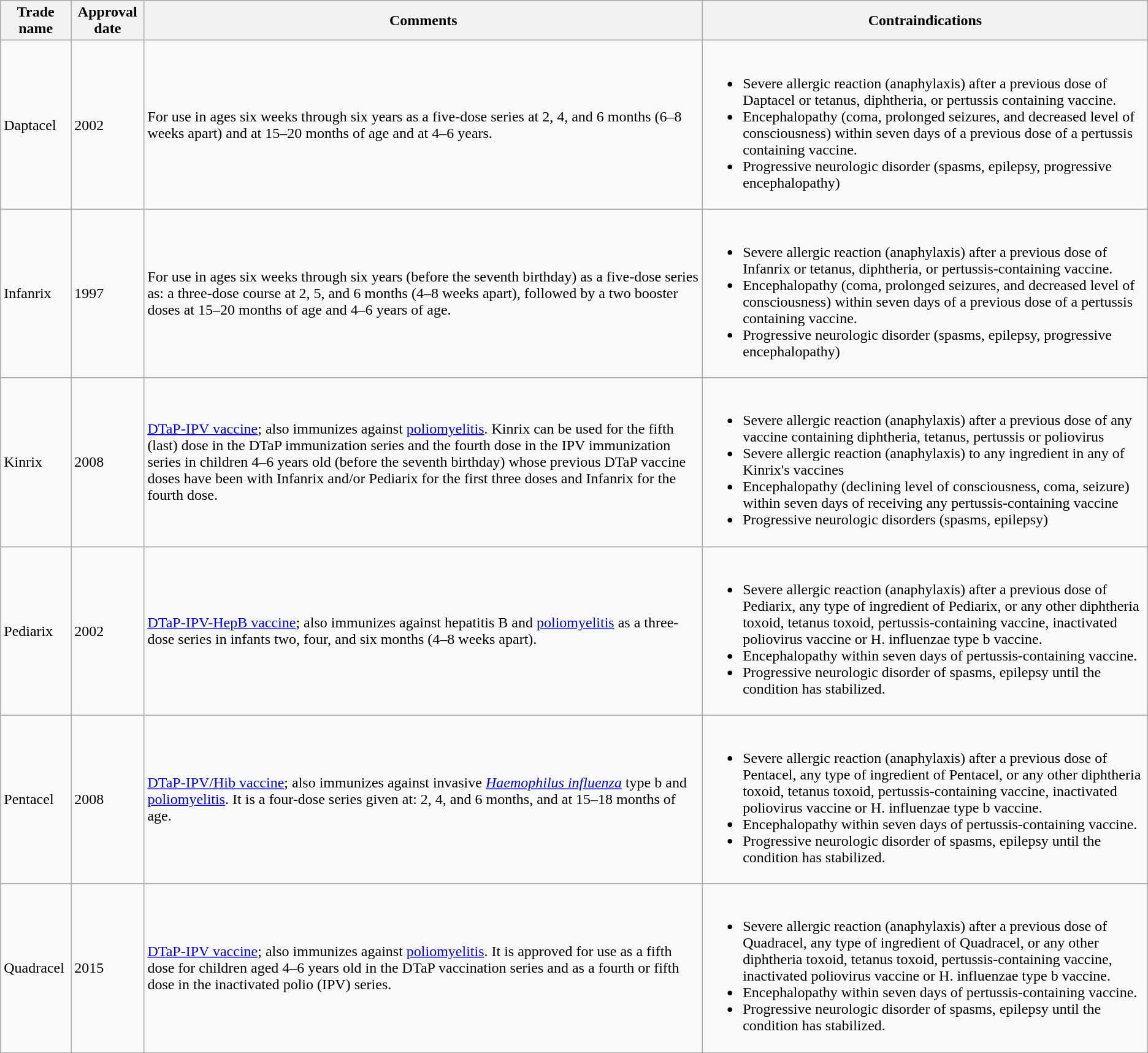<table class="wikitable">
<tr>
<th>Trade name</th>
<th>Approval date</th>
<th>Comments</th>
<th>Contraindications</th>
</tr>
<tr>
<td>Daptacel</td>
<td>2002</td>
<td>For use in ages six weeks through six years as a five-dose series at 2, 4, and 6 months (6–8 weeks apart) and at 15–20 months of age and at 4–6 years.</td>
<td><br><ul><li>Severe allergic reaction (anaphylaxis) after a previous dose of Daptacel or tetanus, diphtheria, or pertussis containing vaccine.</li><li>Encephalopathy (coma, prolonged seizures, and decreased level of consciousness) within seven days of a previous dose of a pertussis containing vaccine.</li><li>Progressive neurologic disorder (spasms, epilepsy, progressive encephalopathy)</li></ul></td>
</tr>
<tr>
<td>Infanrix</td>
<td>1997</td>
<td>For use in ages six weeks through six years (before the seventh birthday) as a five-dose series as: a three-dose course at 2, 5, and 6 months (4–8 weeks apart), followed by a two booster doses at 15–20 months of age and 4–6 years of age.</td>
<td><br><ul><li>Severe allergic reaction (anaphylaxis) after a previous dose of Infanrix or tetanus, diphtheria, or pertussis-containing vaccine.</li><li>Encephalopathy (coma, prolonged seizures, and decreased level of consciousness) within seven days of a previous dose of a pertussis containing vaccine.</li><li>Progressive neurologic disorder (spasms, epilepsy, progressive encephalopathy)</li></ul></td>
</tr>
<tr>
<td>Kinrix</td>
<td>2008</td>
<td><a href='#'>DTaP-IPV vaccine</a>; also immunizes against <a href='#'>poliomyelitis</a>. Kinrix can be used for the fifth (last) dose in the DTaP immunization series and the fourth dose in the IPV immunization series in children 4–6 years old (before the seventh birthday) whose previous DTaP vaccine doses have been with Infanrix and/or Pediarix for the first three doses and Infanrix for the fourth dose.</td>
<td><br><ul><li>Severe allergic reaction (anaphylaxis) after a previous dose of any vaccine containing diphtheria, tetanus, pertussis or poliovirus</li><li>Severe allergic reaction (anaphylaxis) to any ingredient in any of Kinrix's vaccines</li><li>Encephalopathy (declining level of consciousness, coma, seizure) within seven days of receiving any pertussis-containing vaccine</li><li>Progressive neurologic disorders (spasms, epilepsy)</li></ul></td>
</tr>
<tr>
<td>Pediarix</td>
<td>2002</td>
<td><a href='#'>DTaP-IPV-HepB vaccine</a>; also immunizes against hepatitis B and <a href='#'>poliomyelitis</a> as a three-dose series in infants two, four, and six months (4–8 weeks apart).</td>
<td><br><ul><li>Severe allergic reaction (anaphylaxis) after a previous dose of Pediarix, any type of ingredient of Pediarix, or any other diphtheria toxoid, tetanus toxoid, pertussis-containing vaccine, inactivated poliovirus vaccine or H. influenzae type b vaccine.</li><li>Encephalopathy within seven days of pertussis-containing vaccine.</li><li>Progressive neurologic disorder of spasms, epilepsy until the condition has stabilized.</li></ul></td>
</tr>
<tr>
<td>Pentacel</td>
<td>2008</td>
<td><a href='#'>DTaP-IPV/Hib vaccine</a>; also immunizes against invasive <em><a href='#'>Haemophilus influenza</a></em> type b and <a href='#'>poliomyelitis</a>. It is a four-dose series given at: 2, 4, and 6 months, and at 15–18 months of age.</td>
<td><br><ul><li>Severe allergic reaction (anaphylaxis) after a previous dose of Pentacel, any type of ingredient of Pentacel, or any other diphtheria toxoid, tetanus toxoid, pertussis-containing vaccine, inactivated poliovirus vaccine or H. influenzae type b vaccine.</li><li>Encephalopathy within seven days of pertussis-containing vaccine.</li><li>Progressive neurologic disorder of spasms, epilepsy until the condition has stabilized.</li></ul></td>
</tr>
<tr>
<td>Quadracel</td>
<td>2015</td>
<td><a href='#'>DTaP-IPV vaccine</a>; also immunizes against <a href='#'>poliomyelitis</a>. It is approved for use as a fifth dose for children aged 4–6 years old in the DTaP vaccination series and as a fourth or fifth dose in the inactivated polio (IPV) series.</td>
<td><br><ul><li>Severe allergic reaction (anaphylaxis) after a previous dose of Quadracel, any type of ingredient of Quadracel, or any other diphtheria toxoid, tetanus toxoid, pertussis-containing vaccine, inactivated poliovirus vaccine or H. influenzae type b vaccine.</li><li>Encephalopathy within seven days of pertussis-containing vaccine.</li><li>Progressive neurologic disorder of spasms, epilepsy until the condition has stabilized.</li></ul></td>
</tr>
</table>
